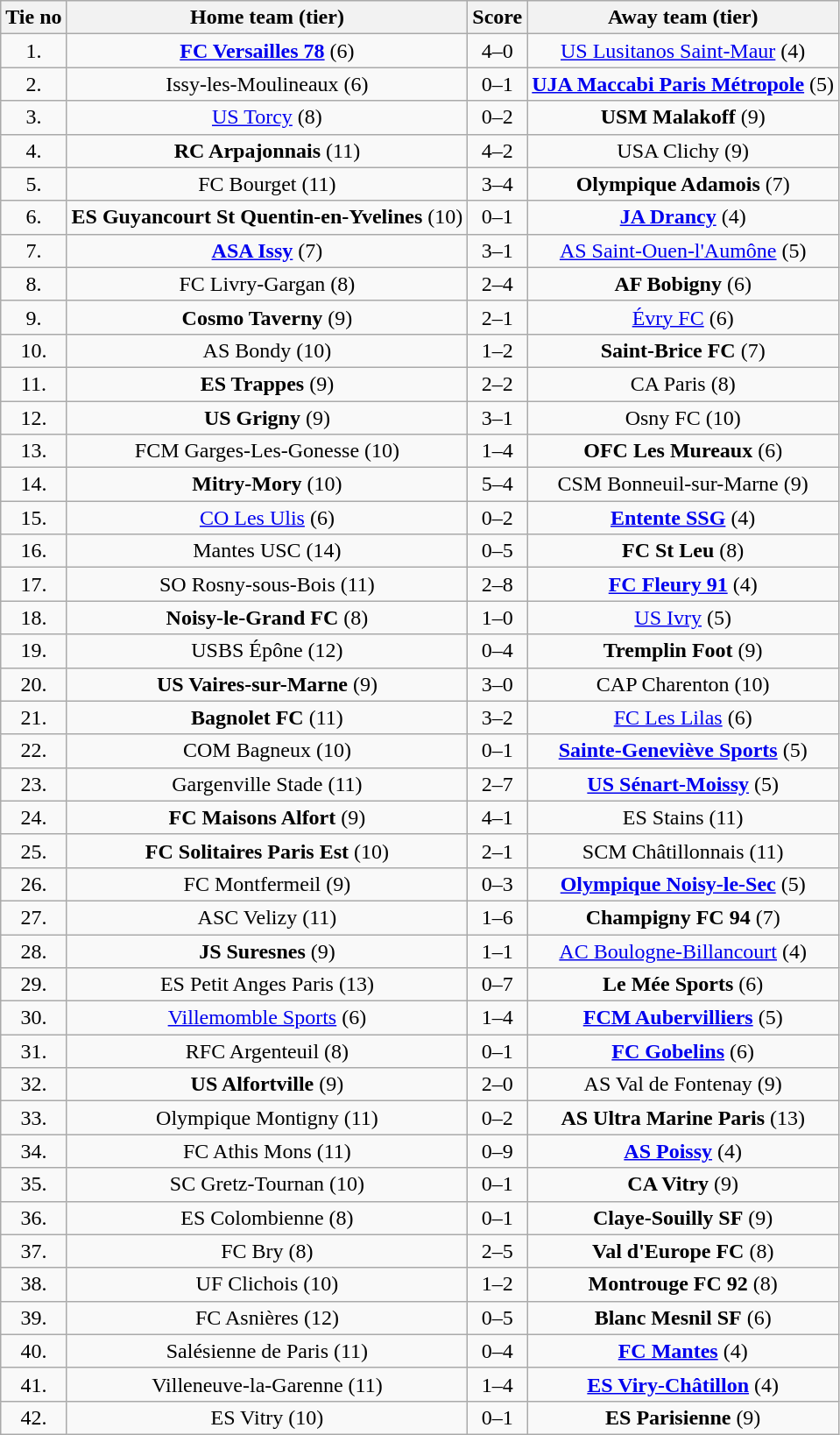<table class="wikitable" style="text-align: center">
<tr>
<th>Tie no</th>
<th>Home team (tier)</th>
<th>Score</th>
<th>Away team (tier)</th>
</tr>
<tr>
<td>1.</td>
<td><strong><a href='#'>FC Versailles 78</a></strong> (6)</td>
<td>4–0</td>
<td><a href='#'>US Lusitanos Saint-Maur</a> (4)</td>
</tr>
<tr>
<td>2.</td>
<td>Issy-les-Moulineaux (6)</td>
<td>0–1</td>
<td><strong><a href='#'>UJA Maccabi Paris Métropole</a></strong> (5)</td>
</tr>
<tr>
<td>3.</td>
<td><a href='#'>US Torcy</a> (8)</td>
<td>0–2</td>
<td><strong>USM Malakoff</strong> (9)</td>
</tr>
<tr>
<td>4.</td>
<td><strong>RC Arpajonnais</strong> (11)</td>
<td>4–2</td>
<td>USA Clichy (9)</td>
</tr>
<tr>
<td>5.</td>
<td>FC Bourget (11)</td>
<td>3–4 </td>
<td><strong>Olympique Adamois</strong> (7)</td>
</tr>
<tr>
<td>6.</td>
<td><strong>ES Guyancourt St Quentin-en-Yvelines</strong> (10)</td>
<td>0–1</td>
<td><strong><a href='#'>JA Drancy</a></strong> (4)</td>
</tr>
<tr>
<td>7.</td>
<td><strong><a href='#'>ASA Issy</a></strong> (7)</td>
<td>3–1</td>
<td><a href='#'>AS Saint-Ouen-l'Aumône</a> (5)</td>
</tr>
<tr>
<td>8.</td>
<td>FC Livry-Gargan (8)</td>
<td>2–4</td>
<td><strong>AF Bobigny</strong> (6)</td>
</tr>
<tr>
<td>9.</td>
<td><strong>Cosmo Taverny</strong> (9)</td>
<td>2–1 </td>
<td><a href='#'>Évry FC</a> (6)</td>
</tr>
<tr>
<td>10.</td>
<td>AS Bondy (10)</td>
<td>1–2</td>
<td><strong>Saint-Brice FC</strong> (7)</td>
</tr>
<tr>
<td>11.</td>
<td><strong>ES Trappes</strong> (9)</td>
<td>2–2 </td>
<td>CA Paris (8)</td>
</tr>
<tr>
<td>12.</td>
<td><strong>US Grigny</strong> (9)</td>
<td>3–1</td>
<td>Osny FC (10)</td>
</tr>
<tr>
<td>13.</td>
<td>FCM Garges-Les-Gonesse (10)</td>
<td>1–4</td>
<td><strong>OFC Les Mureaux</strong> (6)</td>
</tr>
<tr>
<td>14.</td>
<td><strong>Mitry-Mory</strong> (10)</td>
<td>5–4</td>
<td>CSM Bonneuil-sur-Marne (9)</td>
</tr>
<tr>
<td>15.</td>
<td><a href='#'>CO Les Ulis</a> (6)</td>
<td>0–2</td>
<td><strong><a href='#'>Entente SSG</a></strong> (4)</td>
</tr>
<tr>
<td>16.</td>
<td>Mantes USC (14)</td>
<td>0–5</td>
<td><strong>FC St Leu</strong> (8)</td>
</tr>
<tr>
<td>17.</td>
<td>SO Rosny-sous-Bois (11)</td>
<td>2–8</td>
<td><strong><a href='#'>FC Fleury 91</a></strong> (4)</td>
</tr>
<tr>
<td>18.</td>
<td><strong>Noisy-le-Grand FC</strong> (8)</td>
<td>1–0 </td>
<td><a href='#'>US Ivry</a> (5)</td>
</tr>
<tr>
<td>19.</td>
<td>USBS Épône (12)</td>
<td>0–4</td>
<td><strong>Tremplin Foot</strong> (9)</td>
</tr>
<tr>
<td>20.</td>
<td><strong>US Vaires-sur-Marne</strong> (9)</td>
<td>3–0</td>
<td>CAP Charenton (10)</td>
</tr>
<tr>
<td>21.</td>
<td><strong>Bagnolet FC</strong> (11)</td>
<td>3–2</td>
<td><a href='#'>FC Les Lilas</a> (6)</td>
</tr>
<tr>
<td>22.</td>
<td>COM Bagneux (10)</td>
<td>0–1 </td>
<td><strong><a href='#'>Sainte-Geneviève Sports</a></strong> (5)</td>
</tr>
<tr>
<td>23.</td>
<td>Gargenville Stade (11)</td>
<td>2–7</td>
<td><strong><a href='#'>US Sénart-Moissy</a></strong> (5)</td>
</tr>
<tr>
<td>24.</td>
<td><strong>FC Maisons Alfort</strong> (9)</td>
<td>4–1</td>
<td>ES Stains (11)</td>
</tr>
<tr>
<td>25.</td>
<td><strong>FC Solitaires Paris Est</strong> (10)</td>
<td>2–1</td>
<td>SCM Châtillonnais (11)</td>
</tr>
<tr>
<td>26.</td>
<td>FC Montfermeil (9)</td>
<td>0–3</td>
<td><strong><a href='#'>Olympique Noisy-le-Sec</a></strong> (5)</td>
</tr>
<tr>
<td>27.</td>
<td>ASC Velizy (11)</td>
<td>1–6</td>
<td><strong>Champigny FC 94</strong> (7)</td>
</tr>
<tr>
<td>28.</td>
<td><strong>JS Suresnes</strong> (9)</td>
<td>1–1 </td>
<td><a href='#'>AC Boulogne-Billancourt</a> (4)</td>
</tr>
<tr>
<td>29.</td>
<td>ES Petit Anges Paris (13)</td>
<td>0–7</td>
<td><strong>Le Mée Sports</strong> (6)</td>
</tr>
<tr>
<td>30.</td>
<td><a href='#'>Villemomble Sports</a> (6)</td>
<td>1–4</td>
<td><strong><a href='#'>FCM Aubervilliers</a></strong> (5)</td>
</tr>
<tr>
<td>31.</td>
<td>RFC Argenteuil (8)</td>
<td>0–1</td>
<td><strong><a href='#'>FC Gobelins</a></strong> (6)</td>
</tr>
<tr>
<td>32.</td>
<td><strong>US Alfortville</strong> (9)</td>
<td>2–0</td>
<td>AS Val de Fontenay (9)</td>
</tr>
<tr>
<td>33.</td>
<td>Olympique Montigny (11)</td>
<td>0–2</td>
<td><strong>AS Ultra Marine Paris</strong> (13)</td>
</tr>
<tr>
<td>34.</td>
<td>FC Athis Mons (11)</td>
<td>0–9</td>
<td><strong><a href='#'>AS Poissy</a></strong> (4)</td>
</tr>
<tr>
<td>35.</td>
<td>SC Gretz-Tournan (10)</td>
<td>0–1</td>
<td><strong>CA Vitry</strong> (9)</td>
</tr>
<tr>
<td>36.</td>
<td>ES Colombienne (8)</td>
<td>0–1</td>
<td><strong>Claye-Souilly SF</strong> (9)</td>
</tr>
<tr>
<td>37.</td>
<td>FC Bry (8)</td>
<td>2–5</td>
<td><strong>Val d'Europe FC</strong> (8)</td>
</tr>
<tr>
<td>38.</td>
<td>UF Clichois (10)</td>
<td>1–2</td>
<td><strong>Montrouge FC 92</strong> (8)</td>
</tr>
<tr>
<td>39.</td>
<td>FC Asnières (12)</td>
<td>0–5</td>
<td><strong>Blanc Mesnil SF</strong> (6)</td>
</tr>
<tr>
<td>40.</td>
<td>Salésienne de Paris (11)</td>
<td>0–4</td>
<td><strong><a href='#'>FC Mantes</a></strong> (4)</td>
</tr>
<tr>
<td>41.</td>
<td>Villeneuve-la-Garenne (11)</td>
<td>1–4</td>
<td><strong><a href='#'>ES Viry-Châtillon</a></strong> (4)</td>
</tr>
<tr>
<td>42.</td>
<td>ES Vitry (10)</td>
<td>0–1</td>
<td><strong>ES Parisienne</strong> (9)</td>
</tr>
</table>
